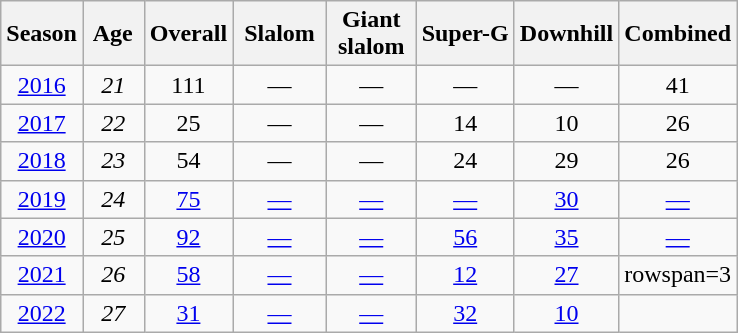<table class=wikitable style="text-align:center">
<tr>
<th>Season</th>
<th> Age </th>
<th>Overall</th>
<th> Slalom </th>
<th>Giant<br> slalom </th>
<th>Super-G</th>
<th>Downhill</th>
<th>Combined</th>
</tr>
<tr>
<td><a href='#'>2016</a></td>
<td><em>21</em></td>
<td>111</td>
<td>—</td>
<td>—</td>
<td>—</td>
<td>—</td>
<td>41</td>
</tr>
<tr>
<td><a href='#'>2017</a></td>
<td><em>22</em></td>
<td>25</td>
<td>—</td>
<td>—</td>
<td>14</td>
<td>10</td>
<td>26</td>
</tr>
<tr>
<td><a href='#'>2018</a></td>
<td><em>23</em></td>
<td>54</td>
<td>—</td>
<td>—</td>
<td>24</td>
<td>29</td>
<td>26</td>
</tr>
<tr>
<td><a href='#'>2019</a></td>
<td><em>24</em></td>
<td><a href='#'>75</a></td>
<td><a href='#'>—</a></td>
<td><a href='#'>—</a></td>
<td><a href='#'>—</a></td>
<td><a href='#'>30</a></td>
<td><a href='#'>—</a></td>
</tr>
<tr>
<td><a href='#'>2020</a></td>
<td><em>25</em></td>
<td><a href='#'>92</a></td>
<td><a href='#'>—</a></td>
<td><a href='#'>—</a></td>
<td><a href='#'>56</a></td>
<td><a href='#'>35</a></td>
<td><a href='#'>—</a></td>
</tr>
<tr>
<td><a href='#'>2021</a></td>
<td><em>26</em></td>
<td><a href='#'>58</a></td>
<td><a href='#'>—</a></td>
<td><a href='#'>—</a></td>
<td><a href='#'>12</a></td>
<td><a href='#'>27</a></td>
<td>rowspan=3 </td>
</tr>
<tr>
<td><a href='#'>2022</a></td>
<td><em>27</em></td>
<td><a href='#'>31</a></td>
<td><a href='#'>—</a></td>
<td><a href='#'>—</a></td>
<td><a href='#'>32</a></td>
<td><a href='#'>10</a></td>
</tr>
</table>
